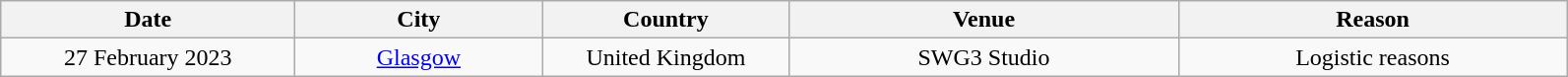<table class="wikitable plainrowheaders" style="text-align:center;">
<tr>
<th scope="col" style="width:12em;">Date</th>
<th scope="col" style="width:10em;">City</th>
<th scope="col" style="width:10em;">Country</th>
<th scope="col" style="width:16em;">Venue</th>
<th scope="col" style="width:16em;">Reason</th>
</tr>
<tr>
<td>27 February 2023</td>
<td><a href='#'>Glasgow</a></td>
<td>United Kingdom</td>
<td>SWG3 Studio</td>
<td>Logistic reasons</td>
</tr>
</table>
